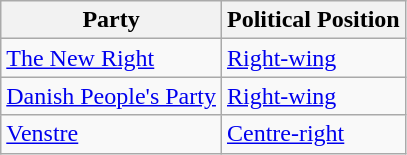<table class="wikitable mw-collapsible mw-collapsed">
<tr>
<th>Party</th>
<th>Political Position</th>
</tr>
<tr>
<td><a href='#'>The New Right</a></td>
<td><a href='#'>Right-wing</a></td>
</tr>
<tr>
<td><a href='#'>Danish People's Party</a></td>
<td><a href='#'>Right-wing</a></td>
</tr>
<tr>
<td><a href='#'>Venstre</a></td>
<td><a href='#'>Centre-right</a></td>
</tr>
</table>
